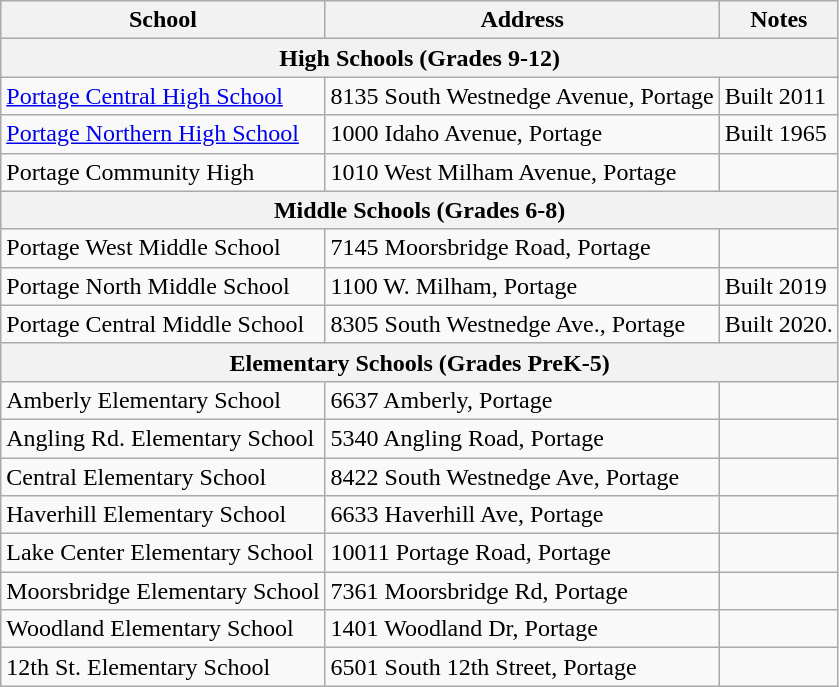<table class="wikitable">
<tr>
<th>School</th>
<th>Address</th>
<th>Notes</th>
</tr>
<tr>
<th colspan="3">High Schools (Grades 9-12)</th>
</tr>
<tr>
<td><a href='#'>Portage Central High School</a></td>
<td>8135 South Westnedge Avenue, Portage</td>
<td>Built 2011</td>
</tr>
<tr>
<td><a href='#'>Portage Northern High School</a></td>
<td>1000 Idaho Avenue, Portage</td>
<td>Built 1965</td>
</tr>
<tr>
<td>Portage Community High</td>
<td>1010 West Milham Avenue, Portage</td>
<td></td>
</tr>
<tr>
<th colspan="3">Middle Schools (Grades 6-8)</th>
</tr>
<tr>
<td>Portage West Middle School</td>
<td>7145 Moorsbridge Road, Portage</td>
<td></td>
</tr>
<tr>
<td>Portage North Middle School</td>
<td>1100 W. Milham, Portage</td>
<td>Built 2019</td>
</tr>
<tr>
<td>Portage Central Middle School</td>
<td>8305 South Westnedge Ave., Portage</td>
<td>Built 2020.</td>
</tr>
<tr>
<th colspan="3">Elementary Schools (Grades PreK-5)</th>
</tr>
<tr>
<td>Amberly Elementary School</td>
<td>6637 Amberly, Portage</td>
<td></td>
</tr>
<tr>
<td>Angling Rd. Elementary School</td>
<td>5340 Angling Road, Portage</td>
<td></td>
</tr>
<tr>
<td>Central Elementary School</td>
<td>8422 South Westnedge Ave, Portage</td>
<td></td>
</tr>
<tr>
<td>Haverhill Elementary School</td>
<td>6633 Haverhill Ave, Portage</td>
<td></td>
</tr>
<tr>
<td>Lake Center Elementary School</td>
<td>10011 Portage Road, Portage</td>
<td></td>
</tr>
<tr>
<td>Moorsbridge Elementary School</td>
<td>7361 Moorsbridge Rd, Portage</td>
<td></td>
</tr>
<tr>
<td>Woodland Elementary School</td>
<td>1401 Woodland Dr, Portage</td>
<td></td>
</tr>
<tr>
<td>12th St. Elementary School</td>
<td>6501 South 12th Street, Portage</td>
<td></td>
</tr>
</table>
